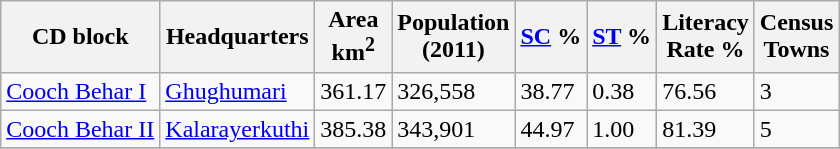<table class="wikitable sortable">
<tr>
<th>CD block</th>
<th>Headquarters</th>
<th>Area<br>km<sup>2</sup></th>
<th>Population<br>(2011)</th>
<th><a href='#'>SC</a> %</th>
<th><a href='#'>ST</a> %</th>
<th>Literacy<br> Rate %</th>
<th>Census<br>Towns</th>
</tr>
<tr>
<td><a href='#'>Cooch Behar I</a></td>
<td><a href='#'>Ghughumari</a></td>
<td>361.17</td>
<td>326,558</td>
<td>38.77</td>
<td>0.38</td>
<td>76.56</td>
<td>3</td>
</tr>
<tr>
<td><a href='#'>Cooch Behar II</a></td>
<td><a href='#'>Kalarayerkuthi</a></td>
<td>385.38</td>
<td>343,901</td>
<td>44.97</td>
<td>1.00</td>
<td>81.39</td>
<td>5</td>
</tr>
<tr>
</tr>
</table>
